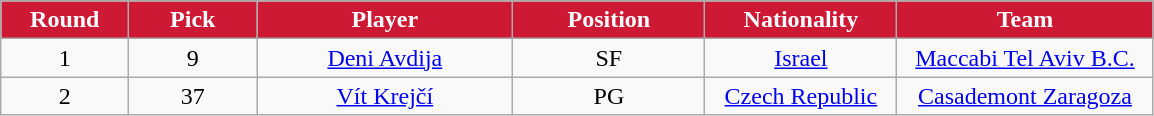<table class="wikitable sortable sortable">
<tr>
<th style="background:#CD1934; color:white" width="10%">Round</th>
<th style="background:#CD1934; color:white" width="10%">Pick</th>
<th style="background:#CD1934; color:white" width="20%">Player</th>
<th style="background:#CD1934; color:white" width="15%">Position</th>
<th style="background:#CD1934; color:white" width="15%">Nationality</th>
<th style="background:#CD1934; color:white" width="20%">Team</th>
</tr>
<tr style="text-align: center">
<td>1</td>
<td>9</td>
<td><a href='#'>Deni Avdija</a></td>
<td>SF</td>
<td> <a href='#'>Israel</a></td>
<td> <a href='#'>Maccabi Tel Aviv B.C.</a></td>
</tr>
<tr style="text-align: center">
<td>2</td>
<td>37</td>
<td><a href='#'>Vít Krejčí</a></td>
<td>PG</td>
<td> <a href='#'>Czech Republic</a></td>
<td> <a href='#'>Casademont Zaragoza</a></td>
</tr>
</table>
